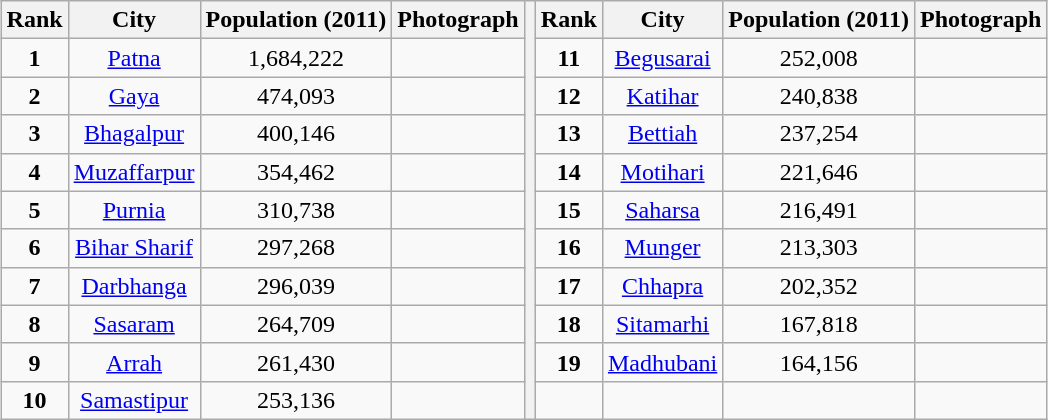<table class="wikitable" style="margin-left: auto; margin-right: auto; border: none; text-align:center;">
<tr>
<th scope="col">Rank</th>
<th>City</th>
<th>Population (2011)</th>
<th>Photograph</th>
<th rowspan="11"></th>
<th scope="col">Rank</th>
<th>City</th>
<th>Population (2011)</th>
<th>Photograph</th>
</tr>
<tr>
<td><strong>1</strong></td>
<td><a href='#'>Patna</a></td>
<td>1,684,222</td>
<td></td>
<td><strong>11</strong></td>
<td><a href='#'>Begusarai</a></td>
<td>252,008</td>
<td></td>
</tr>
<tr>
<td><strong>2</strong></td>
<td><a href='#'>Gaya</a></td>
<td>474,093</td>
<td></td>
<td><strong>12</strong></td>
<td><a href='#'>Katihar</a></td>
<td>240,838</td>
<td></td>
</tr>
<tr>
<td><strong>3</strong></td>
<td><a href='#'>Bhagalpur</a></td>
<td>400,146</td>
<td></td>
<td><strong>13</strong></td>
<td><a href='#'>Bettiah</a></td>
<td>237,254</td>
<td></td>
</tr>
<tr>
<td><strong>4</strong></td>
<td><a href='#'>Muzaffarpur</a></td>
<td>354,462</td>
<td></td>
<td><strong>14</strong></td>
<td><a href='#'>Motihari</a></td>
<td>221,646</td>
<td></td>
</tr>
<tr>
<td><strong>5</strong></td>
<td><a href='#'>Purnia</a></td>
<td>310,738</td>
<td></td>
<td><strong>15</strong></td>
<td><a href='#'>Saharsa</a></td>
<td>216,491</td>
<td></td>
</tr>
<tr>
<td><strong>6</strong></td>
<td><a href='#'>Bihar Sharif</a></td>
<td>297,268</td>
<td></td>
<td><strong>16</strong></td>
<td><a href='#'>Munger</a></td>
<td>213,303</td>
<td></td>
</tr>
<tr>
<td><strong>7</strong></td>
<td><a href='#'>Darbhanga</a></td>
<td>296,039</td>
<td></td>
<td><strong>17</strong></td>
<td><a href='#'>Chhapra</a></td>
<td>202,352</td>
<td></td>
</tr>
<tr>
<td><strong>8</strong></td>
<td><a href='#'>Sasaram</a></td>
<td>264,709</td>
<td></td>
<td><strong>18</strong></td>
<td><a href='#'>Sitamarhi</a></td>
<td>167,818</td>
<td></td>
</tr>
<tr>
<td><strong>9</strong></td>
<td><a href='#'>Arrah</a></td>
<td>261,430</td>
<td></td>
<td><strong>19</strong></td>
<td><a href='#'>Madhubani</a></td>
<td>164,156</td>
<td></td>
</tr>
<tr>
<td><strong>10</strong></td>
<td><a href='#'>Samastipur</a></td>
<td>253,136</td>
<td></td>
<td></td>
<td></td>
<td></td>
<td></td>
</tr>
</table>
